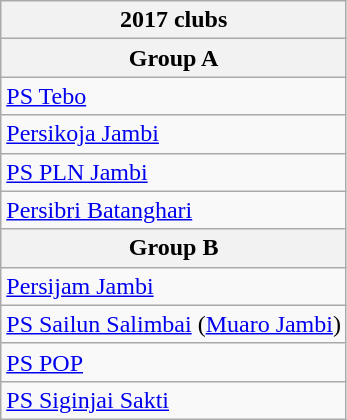<table class="wikitable">
<tr>
<th><strong>2017 clubs</strong></th>
</tr>
<tr>
<th><strong>Group A</strong></th>
</tr>
<tr>
<td><a href='#'>PS Tebo</a></td>
</tr>
<tr>
<td><a href='#'>Persikoja Jambi</a></td>
</tr>
<tr>
<td><a href='#'>PS PLN Jambi</a></td>
</tr>
<tr>
<td><a href='#'>Persibri Batanghari</a></td>
</tr>
<tr>
<th><strong>Group B</strong></th>
</tr>
<tr>
<td><a href='#'>Persijam Jambi</a></td>
</tr>
<tr>
<td><a href='#'>PS Sailun Salimbai</a> (<a href='#'>Muaro Jambi</a>)</td>
</tr>
<tr>
<td><a href='#'>PS POP</a></td>
</tr>
<tr>
<td><a href='#'>PS Siginjai Sakti</a></td>
</tr>
</table>
